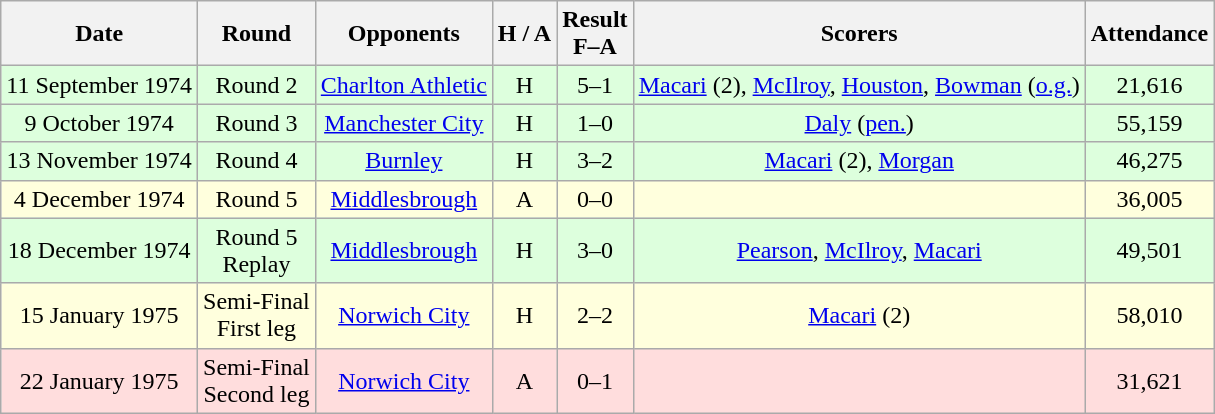<table class="wikitable" style="text-align:center">
<tr>
<th>Date</th>
<th>Round</th>
<th>Opponents</th>
<th>H / A</th>
<th>Result<br>F–A</th>
<th>Scorers</th>
<th>Attendance</th>
</tr>
<tr bgcolor="#ddffdd">
<td>11 September 1974</td>
<td>Round 2</td>
<td><a href='#'>Charlton Athletic</a></td>
<td>H</td>
<td>5–1</td>
<td><a href='#'>Macari</a> (2), <a href='#'>McIlroy</a>, <a href='#'>Houston</a>, <a href='#'>Bowman</a> (<a href='#'>o.g.</a>)</td>
<td>21,616</td>
</tr>
<tr bgcolor="#ddffdd">
<td>9 October 1974</td>
<td>Round 3</td>
<td><a href='#'>Manchester City</a></td>
<td>H</td>
<td>1–0</td>
<td><a href='#'>Daly</a> (<a href='#'>pen.</a>)</td>
<td>55,159</td>
</tr>
<tr bgcolor="#ddffdd">
<td>13 November 1974</td>
<td>Round 4</td>
<td><a href='#'>Burnley</a></td>
<td>H</td>
<td>3–2</td>
<td><a href='#'>Macari</a> (2), <a href='#'>Morgan</a></td>
<td>46,275</td>
</tr>
<tr bgcolor="#ffffdd">
<td>4 December 1974</td>
<td>Round 5</td>
<td><a href='#'>Middlesbrough</a></td>
<td>A</td>
<td>0–0</td>
<td></td>
<td>36,005</td>
</tr>
<tr bgcolor="#ddffdd">
<td>18 December 1974</td>
<td>Round 5<br>Replay</td>
<td><a href='#'>Middlesbrough</a></td>
<td>H</td>
<td>3–0</td>
<td><a href='#'>Pearson</a>, <a href='#'>McIlroy</a>, <a href='#'>Macari</a></td>
<td>49,501</td>
</tr>
<tr bgcolor="#ffffdd">
<td>15 January 1975</td>
<td>Semi-Final<br>First leg</td>
<td><a href='#'>Norwich City</a></td>
<td>H</td>
<td>2–2</td>
<td><a href='#'>Macari</a> (2)</td>
<td>58,010</td>
</tr>
<tr bgcolor="#ffdddd">
<td>22 January 1975</td>
<td>Semi-Final<br>Second leg</td>
<td><a href='#'>Norwich City</a></td>
<td>A</td>
<td>0–1</td>
<td></td>
<td>31,621</td>
</tr>
</table>
